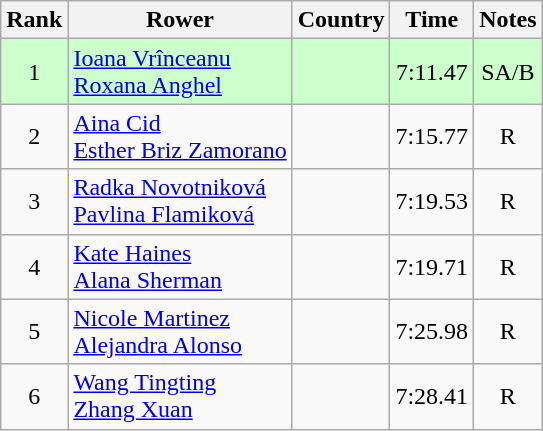<table class="wikitable" style="text-align:center">
<tr>
<th>Rank</th>
<th>Rower</th>
<th>Country</th>
<th>Time</th>
<th>Notes</th>
</tr>
<tr bgcolor=ccffcc>
<td>1</td>
<td align="left"><a href='#'>Ioana Vrînceanu</a><br><a href='#'>Roxana Anghel</a></td>
<td align="left"></td>
<td>7:11.47</td>
<td>SA/B</td>
</tr>
<tr>
<td>2</td>
<td align="left"><a href='#'>Aina Cid</a><br><a href='#'>Esther Briz Zamorano</a></td>
<td align="left"></td>
<td>7:15.77</td>
<td>R</td>
</tr>
<tr>
<td>3</td>
<td align="left"><a href='#'>Radka Novotniková</a><br><a href='#'>Pavlina Flamiková</a></td>
<td align="left"></td>
<td>7:19.53</td>
<td>R</td>
</tr>
<tr>
<td>4</td>
<td align="left"><a href='#'>Kate Haines</a><br><a href='#'>Alana Sherman</a></td>
<td align="left"></td>
<td>7:19.71</td>
<td>R</td>
</tr>
<tr>
<td>5</td>
<td align="left"><a href='#'>Nicole Martinez</a><br><a href='#'>Alejandra Alonso</a></td>
<td align="left"></td>
<td>7:25.98</td>
<td>R</td>
</tr>
<tr>
<td>6</td>
<td align="left"><a href='#'>Wang Tingting</a><br><a href='#'>Zhang Xuan</a></td>
<td align="left"></td>
<td>7:28.41</td>
<td>R</td>
</tr>
</table>
